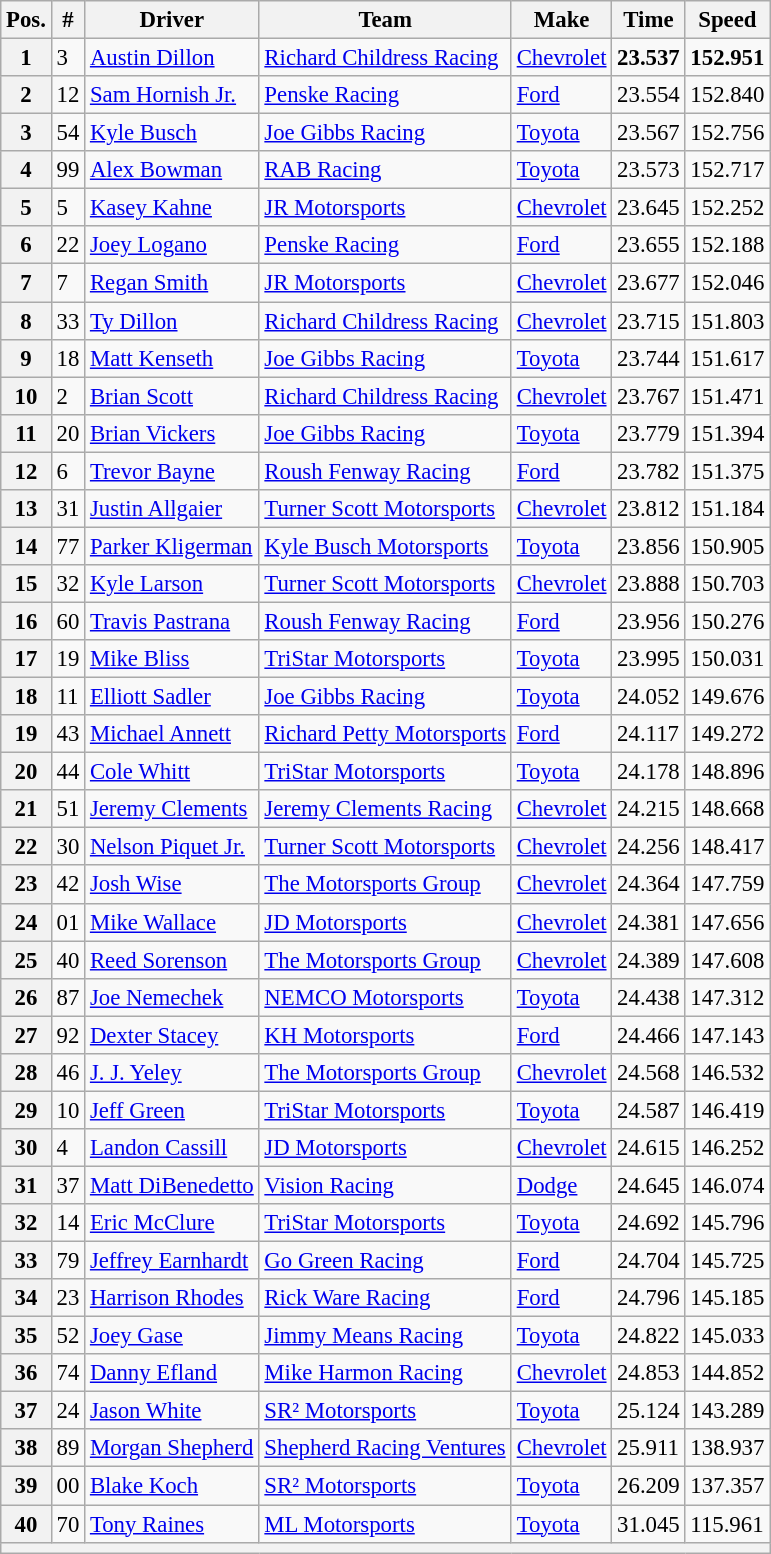<table class="wikitable" style="font-size:95%">
<tr>
<th>Pos.</th>
<th>#</th>
<th>Driver</th>
<th>Team</th>
<th>Make</th>
<th>Time</th>
<th>Speed</th>
</tr>
<tr>
<th>1</th>
<td>3</td>
<td><a href='#'>Austin Dillon</a></td>
<td><a href='#'>Richard Childress Racing</a></td>
<td><a href='#'>Chevrolet</a></td>
<td><strong>23.537</strong></td>
<td><strong>152.951</strong></td>
</tr>
<tr>
<th>2</th>
<td>12</td>
<td><a href='#'>Sam Hornish Jr.</a></td>
<td><a href='#'>Penske Racing</a></td>
<td><a href='#'>Ford</a></td>
<td>23.554</td>
<td>152.840</td>
</tr>
<tr>
<th>3</th>
<td>54</td>
<td><a href='#'>Kyle Busch</a></td>
<td><a href='#'>Joe Gibbs Racing</a></td>
<td><a href='#'>Toyota</a></td>
<td>23.567</td>
<td>152.756</td>
</tr>
<tr>
<th>4</th>
<td>99</td>
<td><a href='#'>Alex Bowman</a></td>
<td><a href='#'>RAB Racing</a></td>
<td><a href='#'>Toyota</a></td>
<td>23.573</td>
<td>152.717</td>
</tr>
<tr>
<th>5</th>
<td>5</td>
<td><a href='#'>Kasey Kahne</a></td>
<td><a href='#'>JR Motorsports</a></td>
<td><a href='#'>Chevrolet</a></td>
<td>23.645</td>
<td>152.252</td>
</tr>
<tr>
<th>6</th>
<td>22</td>
<td><a href='#'>Joey Logano</a></td>
<td><a href='#'>Penske Racing</a></td>
<td><a href='#'>Ford</a></td>
<td>23.655</td>
<td>152.188</td>
</tr>
<tr>
<th>7</th>
<td>7</td>
<td><a href='#'>Regan Smith</a></td>
<td><a href='#'>JR Motorsports</a></td>
<td><a href='#'>Chevrolet</a></td>
<td>23.677</td>
<td>152.046</td>
</tr>
<tr>
<th>8</th>
<td>33</td>
<td><a href='#'>Ty Dillon</a></td>
<td><a href='#'>Richard Childress Racing</a></td>
<td><a href='#'>Chevrolet</a></td>
<td>23.715</td>
<td>151.803</td>
</tr>
<tr>
<th>9</th>
<td>18</td>
<td><a href='#'>Matt Kenseth</a></td>
<td><a href='#'>Joe Gibbs Racing</a></td>
<td><a href='#'>Toyota</a></td>
<td>23.744</td>
<td>151.617</td>
</tr>
<tr>
<th>10</th>
<td>2</td>
<td><a href='#'>Brian Scott</a></td>
<td><a href='#'>Richard Childress Racing</a></td>
<td><a href='#'>Chevrolet</a></td>
<td>23.767</td>
<td>151.471</td>
</tr>
<tr>
<th>11</th>
<td>20</td>
<td><a href='#'>Brian Vickers</a></td>
<td><a href='#'>Joe Gibbs Racing</a></td>
<td><a href='#'>Toyota</a></td>
<td>23.779</td>
<td>151.394</td>
</tr>
<tr>
<th>12</th>
<td>6</td>
<td><a href='#'>Trevor Bayne</a></td>
<td><a href='#'>Roush Fenway Racing</a></td>
<td><a href='#'>Ford</a></td>
<td>23.782</td>
<td>151.375</td>
</tr>
<tr>
<th>13</th>
<td>31</td>
<td><a href='#'>Justin Allgaier</a></td>
<td><a href='#'>Turner Scott Motorsports</a></td>
<td><a href='#'>Chevrolet</a></td>
<td>23.812</td>
<td>151.184</td>
</tr>
<tr>
<th>14</th>
<td>77</td>
<td><a href='#'>Parker Kligerman</a></td>
<td><a href='#'>Kyle Busch Motorsports</a></td>
<td><a href='#'>Toyota</a></td>
<td>23.856</td>
<td>150.905</td>
</tr>
<tr>
<th>15</th>
<td>32</td>
<td><a href='#'>Kyle Larson</a></td>
<td><a href='#'>Turner Scott Motorsports</a></td>
<td><a href='#'>Chevrolet</a></td>
<td>23.888</td>
<td>150.703</td>
</tr>
<tr>
<th>16</th>
<td>60</td>
<td><a href='#'>Travis Pastrana</a></td>
<td><a href='#'>Roush Fenway Racing</a></td>
<td><a href='#'>Ford</a></td>
<td>23.956</td>
<td>150.276</td>
</tr>
<tr>
<th>17</th>
<td>19</td>
<td><a href='#'>Mike Bliss</a></td>
<td><a href='#'>TriStar Motorsports</a></td>
<td><a href='#'>Toyota</a></td>
<td>23.995</td>
<td>150.031</td>
</tr>
<tr>
<th>18</th>
<td>11</td>
<td><a href='#'>Elliott Sadler</a></td>
<td><a href='#'>Joe Gibbs Racing</a></td>
<td><a href='#'>Toyota</a></td>
<td>24.052</td>
<td>149.676</td>
</tr>
<tr>
<th>19</th>
<td>43</td>
<td><a href='#'>Michael Annett</a></td>
<td><a href='#'>Richard Petty Motorsports</a></td>
<td><a href='#'>Ford</a></td>
<td>24.117</td>
<td>149.272</td>
</tr>
<tr>
<th>20</th>
<td>44</td>
<td><a href='#'>Cole Whitt</a></td>
<td><a href='#'>TriStar Motorsports</a></td>
<td><a href='#'>Toyota</a></td>
<td>24.178</td>
<td>148.896</td>
</tr>
<tr>
<th>21</th>
<td>51</td>
<td><a href='#'>Jeremy Clements</a></td>
<td><a href='#'>Jeremy Clements Racing</a></td>
<td><a href='#'>Chevrolet</a></td>
<td>24.215</td>
<td>148.668</td>
</tr>
<tr>
<th>22</th>
<td>30</td>
<td><a href='#'>Nelson Piquet Jr.</a></td>
<td><a href='#'>Turner Scott Motorsports</a></td>
<td><a href='#'>Chevrolet</a></td>
<td>24.256</td>
<td>148.417</td>
</tr>
<tr>
<th>23</th>
<td>42</td>
<td><a href='#'>Josh Wise</a></td>
<td><a href='#'>The Motorsports Group</a></td>
<td><a href='#'>Chevrolet</a></td>
<td>24.364</td>
<td>147.759</td>
</tr>
<tr>
<th>24</th>
<td>01</td>
<td><a href='#'>Mike Wallace</a></td>
<td><a href='#'>JD Motorsports</a></td>
<td><a href='#'>Chevrolet</a></td>
<td>24.381</td>
<td>147.656</td>
</tr>
<tr>
<th>25</th>
<td>40</td>
<td><a href='#'>Reed Sorenson</a></td>
<td><a href='#'>The Motorsports Group</a></td>
<td><a href='#'>Chevrolet</a></td>
<td>24.389</td>
<td>147.608</td>
</tr>
<tr>
<th>26</th>
<td>87</td>
<td><a href='#'>Joe Nemechek</a></td>
<td><a href='#'>NEMCO Motorsports</a></td>
<td><a href='#'>Toyota</a></td>
<td>24.438</td>
<td>147.312</td>
</tr>
<tr>
<th>27</th>
<td>92</td>
<td><a href='#'>Dexter Stacey</a></td>
<td><a href='#'>KH Motorsports</a></td>
<td><a href='#'>Ford</a></td>
<td>24.466</td>
<td>147.143</td>
</tr>
<tr>
<th>28</th>
<td>46</td>
<td><a href='#'>J. J. Yeley</a></td>
<td><a href='#'>The Motorsports Group</a></td>
<td><a href='#'>Chevrolet</a></td>
<td>24.568</td>
<td>146.532</td>
</tr>
<tr>
<th>29</th>
<td>10</td>
<td><a href='#'>Jeff Green</a></td>
<td><a href='#'>TriStar Motorsports</a></td>
<td><a href='#'>Toyota</a></td>
<td>24.587</td>
<td>146.419</td>
</tr>
<tr>
<th>30</th>
<td>4</td>
<td><a href='#'>Landon Cassill</a></td>
<td><a href='#'>JD Motorsports</a></td>
<td><a href='#'>Chevrolet</a></td>
<td>24.615</td>
<td>146.252</td>
</tr>
<tr>
<th>31</th>
<td>37</td>
<td><a href='#'>Matt DiBenedetto</a></td>
<td><a href='#'>Vision Racing</a></td>
<td><a href='#'>Dodge</a></td>
<td>24.645</td>
<td>146.074</td>
</tr>
<tr>
<th>32</th>
<td>14</td>
<td><a href='#'>Eric McClure</a></td>
<td><a href='#'>TriStar Motorsports</a></td>
<td><a href='#'>Toyota</a></td>
<td>24.692</td>
<td>145.796</td>
</tr>
<tr>
<th>33</th>
<td>79</td>
<td><a href='#'>Jeffrey Earnhardt</a></td>
<td><a href='#'>Go Green Racing</a></td>
<td><a href='#'>Ford</a></td>
<td>24.704</td>
<td>145.725</td>
</tr>
<tr>
<th>34</th>
<td>23</td>
<td><a href='#'>Harrison Rhodes</a></td>
<td><a href='#'>Rick Ware Racing</a></td>
<td><a href='#'>Ford</a></td>
<td>24.796</td>
<td>145.185</td>
</tr>
<tr>
<th>35</th>
<td>52</td>
<td><a href='#'>Joey Gase</a></td>
<td><a href='#'>Jimmy Means Racing</a></td>
<td><a href='#'>Toyota</a></td>
<td>24.822</td>
<td>145.033</td>
</tr>
<tr>
<th>36</th>
<td>74</td>
<td><a href='#'>Danny Efland</a></td>
<td><a href='#'>Mike Harmon Racing</a></td>
<td><a href='#'>Chevrolet</a></td>
<td>24.853</td>
<td>144.852</td>
</tr>
<tr>
<th>37</th>
<td>24</td>
<td><a href='#'>Jason White</a></td>
<td><a href='#'>SR² Motorsports</a></td>
<td><a href='#'>Toyota</a></td>
<td>25.124</td>
<td>143.289</td>
</tr>
<tr>
<th>38</th>
<td>89</td>
<td><a href='#'>Morgan Shepherd</a></td>
<td><a href='#'>Shepherd Racing Ventures</a></td>
<td><a href='#'>Chevrolet</a></td>
<td>25.911</td>
<td>138.937</td>
</tr>
<tr>
<th>39</th>
<td>00</td>
<td><a href='#'>Blake Koch</a></td>
<td><a href='#'>SR² Motorsports</a></td>
<td><a href='#'>Toyota</a></td>
<td>26.209</td>
<td>137.357</td>
</tr>
<tr>
<th>40</th>
<td>70</td>
<td><a href='#'>Tony Raines</a></td>
<td><a href='#'>ML Motorsports</a></td>
<td><a href='#'>Toyota</a></td>
<td>31.045</td>
<td>115.961</td>
</tr>
<tr>
<th colspan="7"></th>
</tr>
</table>
